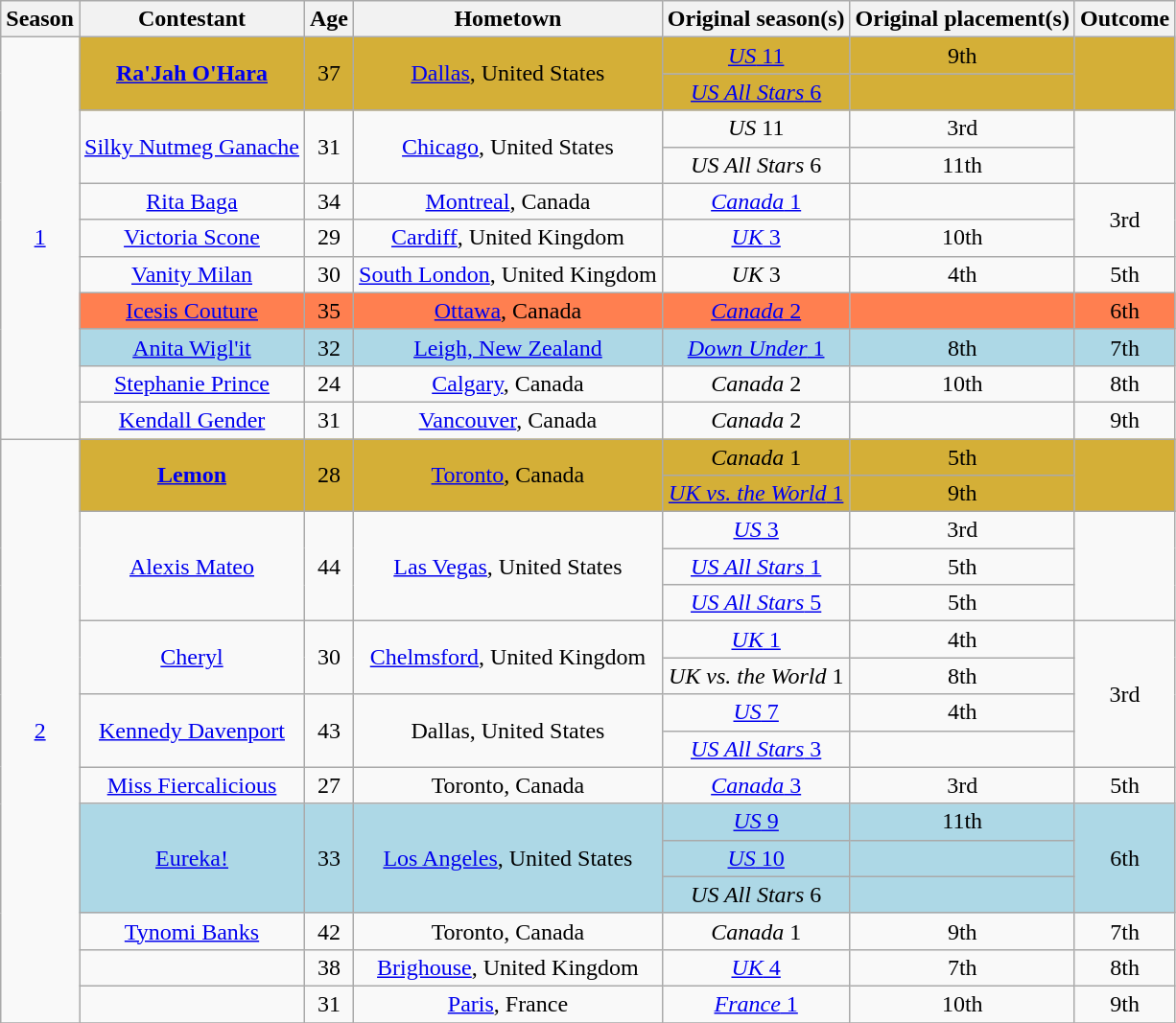<table class="wikitable sortable" style="text-align:center">
<tr>
<th>Season</th>
<th scope="col">Contestant</th>
<th scope="col">Age</th>
<th scope="col">Hometown</th>
<th scope="col">Original season(s)</th>
<th scope="col">Original placement(s)</th>
<th scope="col">Outcome</th>
</tr>
<tr>
<td rowspan="11"><a href='#'>1</a></td>
<td bgcolor="#D4AF37" rowspan="2"><strong><a href='#'>Ra'Jah O'Hara</a></strong></td>
<td bgcolor="#D4AF37" rowspan="2">37</td>
<td bgcolor="#D4AF37" rowspan="2"><a href='#'>Dallas</a>, United States</td>
<td bgcolor="#D4AF37"><a href='#'><em>US</em> 11</a></td>
<td bgcolor="#D4AF37">9th</td>
<td bgcolor="#D4AF37" rowspan="2"></td>
</tr>
<tr>
<td bgcolor="#D4AF37"><a href='#'><em>US All Stars</em> 6</a></td>
<td bgcolor="#D4AF37"></td>
</tr>
<tr>
<td rowspan="2" nowrap><a href='#'>Silky Nutmeg Ganache</a></td>
<td rowspan="2">31</td>
<td rowspan="2"><a href='#'>Chicago</a>, United States</td>
<td><em>US</em> 11</td>
<td>3rd</td>
<td rowspan="2"></td>
</tr>
<tr>
<td><em>US All Stars</em> 6</td>
<td>11th</td>
</tr>
<tr>
<td><a href='#'>Rita Baga</a></td>
<td>34</td>
<td><a href='#'>Montreal</a>, Canada</td>
<td><a href='#'><em>Canada</em> 1</a></td>
<td></td>
<td rowspan="2">3rd</td>
</tr>
<tr>
<td><a href='#'>Victoria Scone</a></td>
<td>29</td>
<td><a href='#'>Cardiff</a>, United Kingdom</td>
<td><a href='#'><em>UK</em> 3</a></td>
<td>10th</td>
</tr>
<tr>
<td><a href='#'>Vanity Milan</a></td>
<td>30</td>
<td nowrap><a href='#'>South London</a>, United Kingdom</td>
<td><em>UK</em> 3</td>
<td>4th</td>
<td>5th</td>
</tr>
<tr bgcolor="coral">
<td><a href='#'>Icesis Couture</a></td>
<td>35</td>
<td><a href='#'>Ottawa</a>, Canada</td>
<td><a href='#'><em>Canada</em> 2</a></td>
<td></td>
<td>6th</td>
</tr>
<tr bgcolor="lightblue">
<td><a href='#'>Anita Wigl'it</a></td>
<td>32</td>
<td><a href='#'>Leigh, New Zealand</a></td>
<td nowrap><a href='#'><em>Down Under</em> 1</a></td>
<td>8th</td>
<td>7th</td>
</tr>
<tr>
<td><a href='#'>Stephanie Prince</a></td>
<td>24</td>
<td><a href='#'>Calgary</a>, Canada</td>
<td><em>Canada</em> 2</td>
<td>10th</td>
<td>8th</td>
</tr>
<tr>
<td><a href='#'>Kendall Gender</a></td>
<td>31</td>
<td><a href='#'>Vancouver</a>, Canada</td>
<td><em>Canada</em> 2</td>
<td nowrap></td>
<td>9th</td>
</tr>
<tr>
<td rowspan="16"><a href='#'>2</a></td>
<td bgcolor="#D4AF37" rowspan="2"><strong><a href='#'>Lemon</a></strong></td>
<td bgcolor="#D4AF37" rowspan="2">28</td>
<td bgcolor="#D4AF37" rowspan="2"><a href='#'>Toronto</a>, Canada</td>
<td bgcolor="#D4AF37"><em>Canada</em> 1</td>
<td bgcolor="#D4AF37">5th</td>
<td bgcolor="#D4AF37" rowspan="2"></td>
</tr>
<tr>
<td bgcolor="#D4AF37"><a href='#'><em>UK vs. the World</em> 1</a></td>
<td bgcolor="#D4AF37">9th</td>
</tr>
<tr>
<td rowspan="3"><a href='#'>Alexis Mateo</a></td>
<td rowspan="3">44</td>
<td rowspan="3"><a href='#'>Las Vegas</a>, United States</td>
<td><a href='#'><em>US</em> 3</a></td>
<td>3rd</td>
<td rowspan="3"></td>
</tr>
<tr>
<td><a href='#'><em>US All Stars</em> 1</a></td>
<td>5th</td>
</tr>
<tr>
<td><a href='#'><em>US All Stars</em> 5</a></td>
<td>5th</td>
</tr>
<tr>
<td rowspan="2"><a href='#'>Cheryl</a></td>
<td rowspan="2">30</td>
<td rowspan="2" nowrap><a href='#'>Chelmsford</a>, United Kingdom</td>
<td><a href='#'><em>UK</em> 1</a></td>
<td>4th</td>
<td rowspan="4">3rd</td>
</tr>
<tr>
<td nowrap><em>UK vs. the World</em> 1</td>
<td>8th</td>
</tr>
<tr>
<td rowspan="2" nowrap><a href='#'>Kennedy Davenport</a></td>
<td rowspan="2">43</td>
<td rowspan="2">Dallas, United States</td>
<td><a href='#'><em>US</em> 7</a></td>
<td>4th</td>
</tr>
<tr>
<td><a href='#'><em>US All Stars</em> 3</a></td>
<td></td>
</tr>
<tr>
<td><a href='#'>Miss Fiercalicious</a></td>
<td>27</td>
<td>Toronto, Canada</td>
<td><a href='#'><em>Canada</em> 3</a></td>
<td>3rd</td>
<td>5th</td>
</tr>
<tr bgcolor="lightblue">
<td rowspan="3"><a href='#'>Eureka!</a></td>
<td rowspan="3">33</td>
<td rowspan="3"><a href='#'>Los Angeles</a>, United States</td>
<td><a href='#'><em>US</em> 9</a></td>
<td>11th</td>
<td rowspan="3">6th</td>
</tr>
<tr bgcolor="lightblue">
<td><a href='#'><em>US</em> 10</a></td>
<td></td>
</tr>
<tr bgcolor="lightblue">
<td><em>US All Stars</em> 6</td>
<td></td>
</tr>
<tr>
<td><a href='#'>Tynomi Banks</a></td>
<td>42</td>
<td>Toronto, Canada</td>
<td><em>Canada</em> 1</td>
<td>9th</td>
<td>7th</td>
</tr>
<tr>
<td></td>
<td>38</td>
<td><a href='#'>Brighouse</a>, United Kingdom</td>
<td><a href='#'><em>UK</em> 4</a></td>
<td>7th</td>
<td>8th</td>
</tr>
<tr>
<td></td>
<td>31</td>
<td><a href='#'>Paris</a>, France</td>
<td><a href='#'><em>France</em> 1</a></td>
<td>10th</td>
<td>9th</td>
</tr>
<tr>
</tr>
</table>
